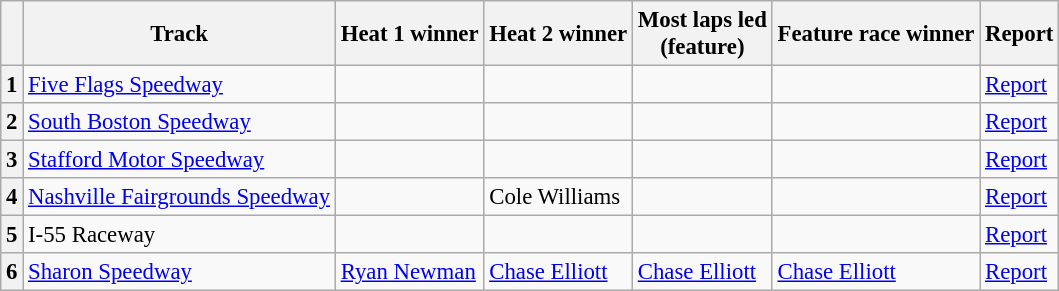<table class="wikitable" style="font-size:95%">
<tr>
<th></th>
<th>Track</th>
<th>Heat 1 winner</th>
<th>Heat 2 winner</th>
<th>Most laps led <br> (feature)</th>
<th>Feature race winner</th>
<th>Report</th>
</tr>
<tr>
<th>1</th>
<td><a href='#'>Five Flags Speedway</a></td>
<td></td>
<td></td>
<td></td>
<td></td>
<td><a href='#'>Report</a></td>
</tr>
<tr>
<th>2</th>
<td><a href='#'>South Boston Speedway</a></td>
<td></td>
<td></td>
<td></td>
<td></td>
<td><a href='#'>Report</a></td>
</tr>
<tr>
<th>3</th>
<td><a href='#'>Stafford Motor Speedway</a></td>
<td></td>
<td></td>
<td></td>
<td></td>
<td><a href='#'>Report</a></td>
</tr>
<tr>
<th>4</th>
<td><a href='#'>Nashville Fairgrounds Speedway</a></td>
<td></td>
<td>Cole Williams</td>
<td></td>
<td></td>
<td><a href='#'>Report</a></td>
</tr>
<tr>
<th>5</th>
<td>I-55 Raceway</td>
<td></td>
<td></td>
<td></td>
<td></td>
<td><a href='#'>Report</a></td>
</tr>
<tr>
<th>6</th>
<td><a href='#'>Sharon Speedway</a></td>
<td><a href='#'>Ryan Newman</a></td>
<td><a href='#'>Chase Elliott</a></td>
<td><a href='#'>Chase Elliott</a></td>
<td><a href='#'>Chase Elliott</a></td>
<td><a href='#'>Report</a></td>
</tr>
</table>
